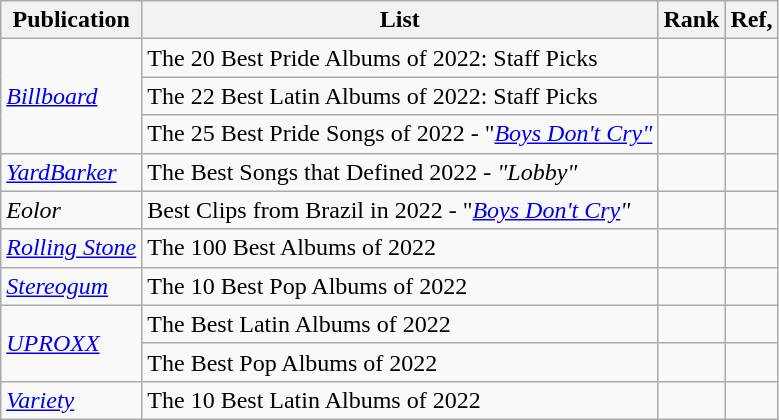<table class="wikitable">
<tr>
<th>Publication</th>
<th>List</th>
<th>Rank</th>
<th>Ref,</th>
</tr>
<tr>
<td rowspan="3"><em><a href='#'>Billboard</a></em></td>
<td>The 20 Best Pride Albums of 2022: Staff Picks</td>
<td></td>
<td></td>
</tr>
<tr>
<td>The 22 Best Latin Albums of 2022: Staff Picks</td>
<td></td>
<td></td>
</tr>
<tr>
<td>The 25 Best Pride Songs of 2022 - "<em><a href='#'>Boys Don't Cry"</a></em></td>
<td></td>
<td></td>
</tr>
<tr>
<td><a href='#'><em>YardBarker</em></a></td>
<td>The Best Songs that Defined 2022 - <em>"Lobby"</em></td>
<td></td>
<td></td>
</tr>
<tr>
<td><em>Eolor</em></td>
<td>Best Clips from Brazil in 2022 - "<em><a href='#'>Boys Don't Cry</a>"</em></td>
<td></td>
<td></td>
</tr>
<tr>
<td><em><a href='#'>Rolling Stone</a></em></td>
<td>The 100 Best Albums of 2022</td>
<td></td>
<td></td>
</tr>
<tr>
<td><em><a href='#'>Stereogum</a></em></td>
<td>The 10 Best Pop Albums of 2022</td>
<td></td>
<td></td>
</tr>
<tr>
<td rowspan="2"><em><a href='#'>UPROXX</a></em></td>
<td>The Best Latin Albums of 2022</td>
<td></td>
<td></td>
</tr>
<tr>
<td>The Best Pop Albums of 2022</td>
<td></td>
<td></td>
</tr>
<tr>
<td><a href='#'><em>Variety</em></a></td>
<td>The 10 Best Latin Albums of 2022</td>
<td></td>
<td></td>
</tr>
</table>
